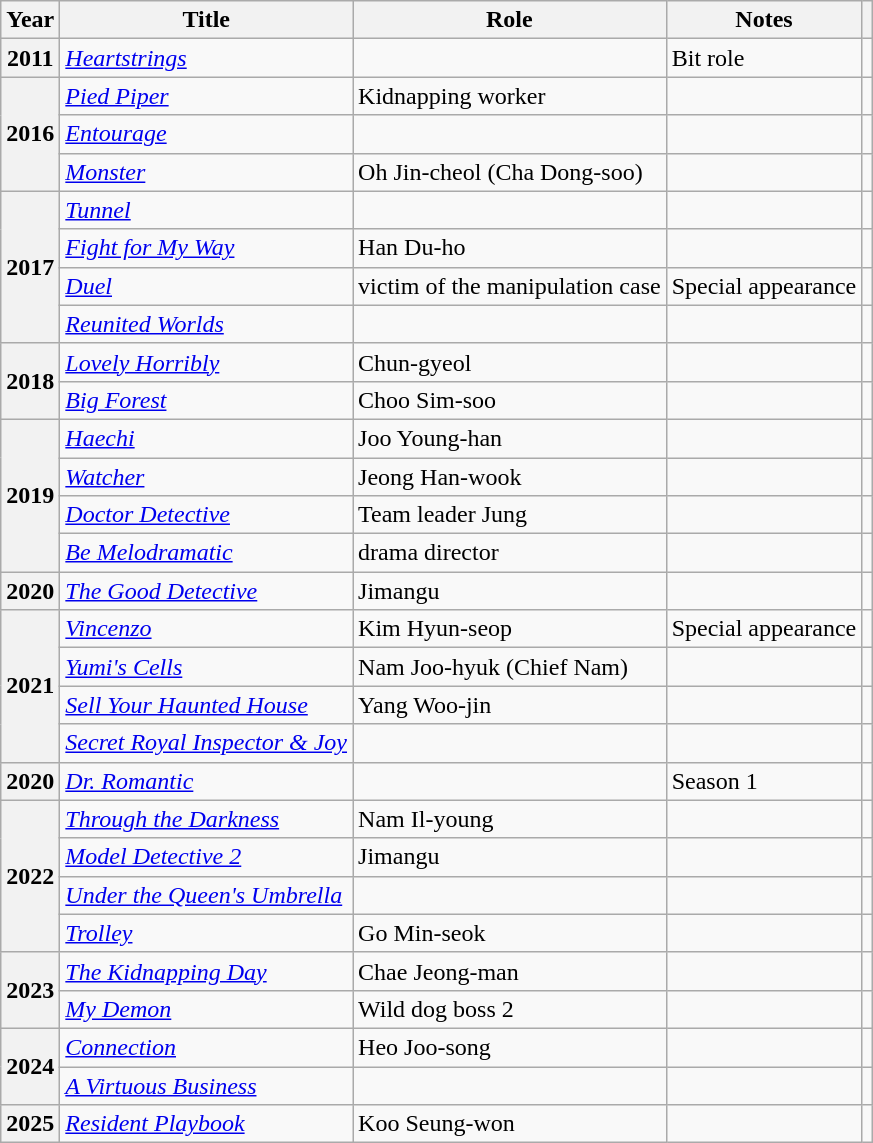<table class="wikitable sortable plainrowheaders">
<tr>
<th scope="col">Year</th>
<th scope="col">Title</th>
<th scope="col">Role</th>
<th scope="col">Notes</th>
<th scope="col" class="unsortable"></th>
</tr>
<tr>
<th scope="row">2011</th>
<td><em><a href='#'>Heartstrings</a></em></td>
<td></td>
<td>Bit role</td>
<td></td>
</tr>
<tr>
<th rowspan="3" scope="row">2016</th>
<td><em><a href='#'>Pied Piper</a></em></td>
<td>Kidnapping worker</td>
<td></td>
<td></td>
</tr>
<tr>
<td><em><a href='#'>Entourage</a></em></td>
<td></td>
<td></td>
<td></td>
</tr>
<tr>
<td><em><a href='#'>Monster</a></em></td>
<td>Oh Jin-cheol (Cha Dong-soo)</td>
<td></td>
<td></td>
</tr>
<tr>
<th rowspan="4" scope="row">2017</th>
<td><em><a href='#'>Tunnel</a></em></td>
<td></td>
<td></td>
<td></td>
</tr>
<tr>
<td><em><a href='#'>Fight for My Way</a></em></td>
<td>Han Du-ho</td>
<td></td>
<td></td>
</tr>
<tr>
<td><em><a href='#'>Duel</a></em></td>
<td>victim of the manipulation case</td>
<td>Special appearance</td>
<td></td>
</tr>
<tr>
<td><em><a href='#'>Reunited Worlds</a></em></td>
<td></td>
<td></td>
<td></td>
</tr>
<tr>
<th rowspan="2" scope="row">2018</th>
<td><em><a href='#'>Lovely Horribly</a></em></td>
<td>Chun-gyeol</td>
<td></td>
<td></td>
</tr>
<tr>
<td><em><a href='#'>Big Forest</a></em></td>
<td>Choo Sim-soo</td>
<td></td>
<td></td>
</tr>
<tr>
<th scope="row" rowspan="4">2019</th>
<td><em><a href='#'>Haechi</a></em></td>
<td>Joo Young-han</td>
<td></td>
<td></td>
</tr>
<tr>
<td><em><a href='#'>Watcher</a></em></td>
<td>Jeong Han-wook</td>
<td></td>
<td></td>
</tr>
<tr>
<td><em><a href='#'>Doctor Detective</a></em></td>
<td>Team leader Jung</td>
<td></td>
<td></td>
</tr>
<tr>
<td><em><a href='#'>Be Melodramatic</a></em></td>
<td>drama director</td>
<td></td>
<td></td>
</tr>
<tr>
<th scope="row">2020</th>
<td><em><a href='#'>The Good Detective</a></em></td>
<td>Jimangu</td>
<td></td>
<td></td>
</tr>
<tr>
<th rowspan="4" scope="row">2021</th>
<td><em><a href='#'>Vincenzo</a></em></td>
<td>Kim Hyun-seop</td>
<td>Special appearance</td>
<td></td>
</tr>
<tr>
<td><em><a href='#'>Yumi's Cells</a></em></td>
<td>Nam Joo-hyuk (Chief Nam)</td>
<td></td>
<td></td>
</tr>
<tr>
<td><em><a href='#'>Sell Your Haunted House</a></em></td>
<td>Yang Woo-jin</td>
<td></td>
<td></td>
</tr>
<tr>
<td><em><a href='#'>Secret Royal Inspector & Joy</a></em></td>
<td></td>
<td></td>
<td></td>
</tr>
<tr>
<th scope="row">2020</th>
<td><em><a href='#'>Dr. Romantic</a></em></td>
<td></td>
<td>Season 1</td>
<td></td>
</tr>
<tr>
<th rowspan="4" scope="row">2022</th>
<td><em><a href='#'>Through the Darkness</a></em></td>
<td>Nam Il-young</td>
<td></td>
<td></td>
</tr>
<tr>
<td><em><a href='#'>Model Detective 2</a></em></td>
<td>Jimangu</td>
<td></td>
<td></td>
</tr>
<tr>
<td><em><a href='#'>Under the Queen's Umbrella</a></em></td>
<td></td>
<td></td>
<td></td>
</tr>
<tr>
<td><em><a href='#'>Trolley</a></em></td>
<td>Go Min-seok</td>
<td></td>
<td></td>
</tr>
<tr>
<th rowspan="2" scope="row">2023</th>
<td><em><a href='#'>The Kidnapping Day</a></em></td>
<td>Chae Jeong-man</td>
<td></td>
<td></td>
</tr>
<tr>
<td><em><a href='#'>My Demon</a></em></td>
<td>Wild dog boss 2</td>
<td></td>
<td></td>
</tr>
<tr>
<th scope="row" rowspan="2">2024</th>
<td><em><a href='#'>Connection</a></em></td>
<td>Heo Joo-song</td>
<td></td>
<td></td>
</tr>
<tr>
<td><em><a href='#'>A Virtuous Business</a></em></td>
<td></td>
<td></td>
<td></td>
</tr>
<tr>
<th scope="row">2025</th>
<td><em><a href='#'>Resident Playbook</a></em></td>
<td>Koo Seung-won</td>
<td></td>
</tr>
</table>
